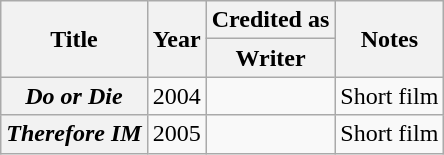<table class="wikitable plainrowheaders sortable">
<tr>
<th rowspan="2" scope="col">Title</th>
<th rowspan="2" scope="col">Year</th>
<th colspan="1" scope="col">Credited as</th>
<th rowspan="2" scope="col" class="unsortable">Notes</th>
</tr>
<tr>
<th>Writer</th>
</tr>
<tr>
<th scope=row><em>Do or Die</em></th>
<td>2004</td>
<td></td>
<td>Short film</td>
</tr>
<tr>
<th scope=row><em>Therefore IM</em></th>
<td>2005</td>
<td></td>
<td>Short film</td>
</tr>
</table>
